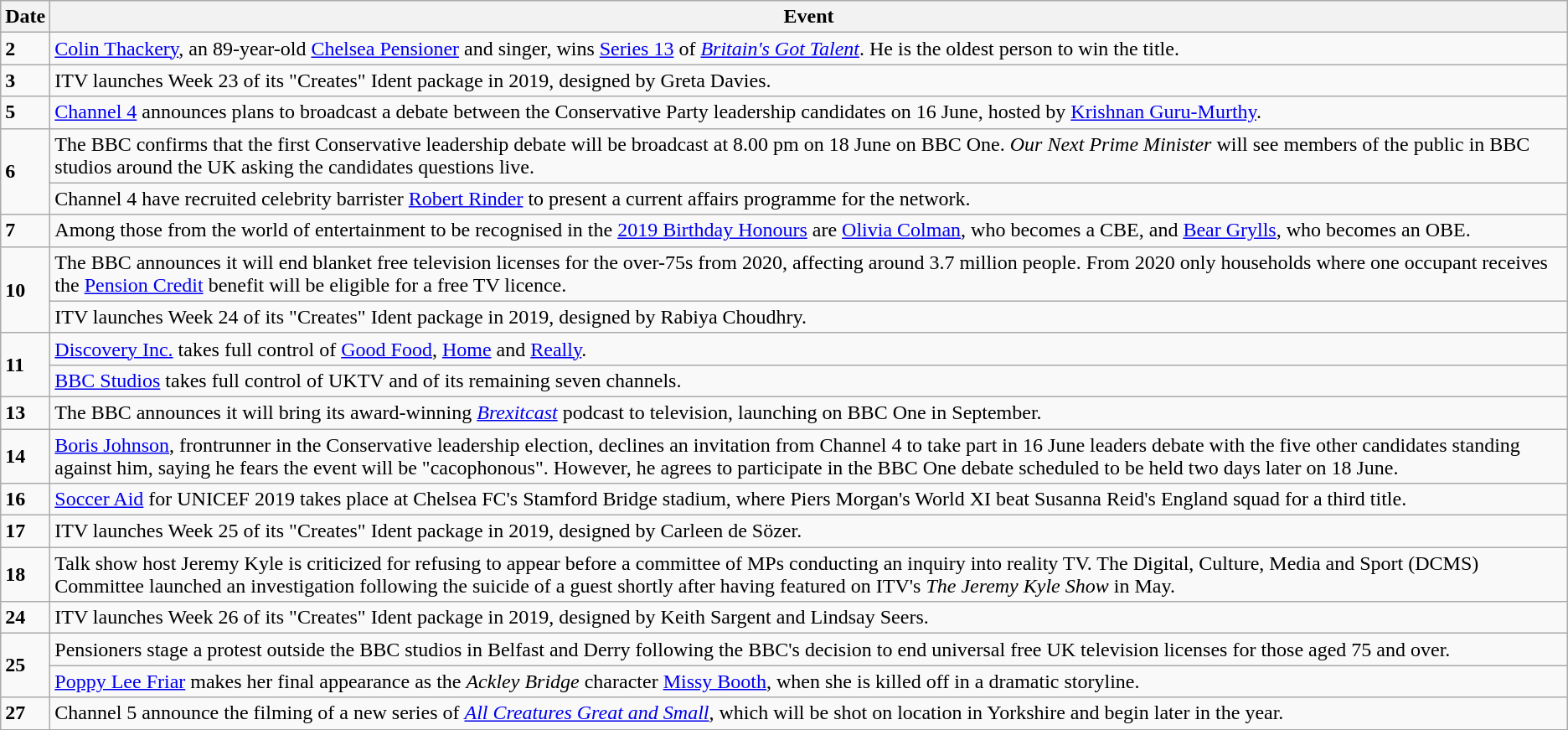<table class="wikitable">
<tr>
<th>Date</th>
<th>Event</th>
</tr>
<tr>
<td><strong>2</strong></td>
<td><a href='#'>Colin Thackery</a>, an 89-year-old <a href='#'>Chelsea Pensioner</a> and singer, wins <a href='#'>Series 13</a> of <em><a href='#'>Britain's Got Talent</a></em>. He is the oldest person to win the title.</td>
</tr>
<tr>
<td><strong>3</strong></td>
<td>ITV launches Week 23 of its "Creates" Ident package in 2019, designed by Greta Davies.</td>
</tr>
<tr>
<td><strong>5</strong></td>
<td><a href='#'>Channel 4</a> announces plans to broadcast a debate between the Conservative Party leadership candidates on 16 June, hosted by <a href='#'>Krishnan Guru-Murthy</a>.</td>
</tr>
<tr>
<td rowspan=2><strong>6</strong></td>
<td>The BBC confirms that the first Conservative leadership debate will be broadcast at 8.00 pm on 18 June on BBC One. <em>Our Next Prime Minister</em> will see members of the public in BBC studios around the UK asking the candidates questions live.</td>
</tr>
<tr>
<td>Channel 4 have recruited celebrity barrister <a href='#'>Robert Rinder</a> to present a current affairs programme for the network.</td>
</tr>
<tr>
<td><strong>7</strong></td>
<td>Among those from the world of entertainment to be recognised in the <a href='#'>2019 Birthday Honours</a> are <a href='#'>Olivia Colman</a>, who becomes a CBE, and <a href='#'>Bear Grylls</a>, who becomes an OBE.</td>
</tr>
<tr>
<td rowspan=2><strong>10</strong></td>
<td>The BBC announces it will end blanket free television licenses for the over-75s from 2020, affecting around 3.7 million people. From 2020 only households where one occupant receives the <a href='#'>Pension Credit</a> benefit will be eligible for a free TV licence.</td>
</tr>
<tr>
<td>ITV launches Week 24 of its "Creates" Ident package in 2019, designed by Rabiya Choudhry.</td>
</tr>
<tr>
<td rowspan=2><strong>11</strong></td>
<td><a href='#'>Discovery Inc.</a> takes full control of <a href='#'>Good Food</a>, <a href='#'>Home</a> and <a href='#'>Really</a>.</td>
</tr>
<tr>
<td><a href='#'>BBC Studios</a> takes full control of UKTV and of its remaining seven channels.</td>
</tr>
<tr>
<td><strong>13</strong></td>
<td>The BBC announces it will bring its award-winning <em><a href='#'>Brexitcast</a></em> podcast to television, launching on BBC One in September.</td>
</tr>
<tr>
<td><strong>14</strong></td>
<td><a href='#'>Boris Johnson</a>, frontrunner in the Conservative leadership election, declines an invitation from Channel 4 to take part in 16 June leaders debate with the five other candidates standing against him, saying he fears the event will be "cacophonous". However, he agrees to participate in the BBC One debate scheduled to be held two days later on 18 June.</td>
</tr>
<tr>
<td><strong>16</strong></td>
<td><a href='#'>Soccer Aid</a> for UNICEF 2019 takes place at Chelsea FC's Stamford Bridge stadium, where Piers Morgan's World XI beat Susanna Reid's England squad for a third title.</td>
</tr>
<tr>
<td><strong>17</strong></td>
<td>ITV launches Week 25 of its "Creates" Ident package in 2019, designed by Carleen de Sözer.</td>
</tr>
<tr>
<td><strong>18</strong></td>
<td>Talk show host Jeremy Kyle is criticized for refusing to appear before a committee of MPs conducting an inquiry into reality TV. The Digital, Culture, Media and Sport (DCMS) Committee launched an investigation following the suicide of a guest shortly after having featured on ITV's <em>The Jeremy Kyle Show</em> in May.</td>
</tr>
<tr>
<td><strong>24</strong></td>
<td>ITV launches Week 26 of its "Creates" Ident package in 2019, designed by Keith Sargent and Lindsay Seers.</td>
</tr>
<tr>
<td rowspan=2><strong>25</strong></td>
<td>Pensioners stage a protest outside the BBC studios in Belfast and Derry following the BBC's decision to end universal free UK television licenses for those aged 75 and over.</td>
</tr>
<tr>
<td><a href='#'>Poppy Lee Friar</a> makes her final appearance as the <em>Ackley Bridge</em> character <a href='#'>Missy Booth</a>, when she is killed off in a dramatic storyline.</td>
</tr>
<tr>
<td><strong>27</strong></td>
<td>Channel 5 announce the filming of a new series of <em><a href='#'>All Creatures Great and Small</a></em>, which will be shot on location in Yorkshire and begin later in the year.</td>
</tr>
</table>
